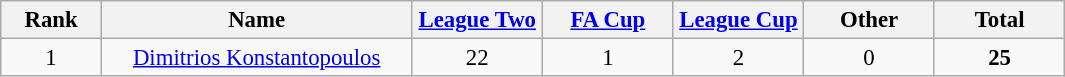<table class="wikitable" style="font-size: 95%; text-align: center;">
<tr>
<th width=60>Rank</th>
<th width=200>Name</th>
<th width=80><a href='#'>League Two</a></th>
<th width=80><a href='#'>FA Cup</a></th>
<th width=80><a href='#'>League Cup</a></th>
<th width=80>Other</th>
<th width=80><strong>Total</strong></th>
</tr>
<tr>
<td>1</td>
<td><a href='#'>Dimitrios Konstantopoulos</a></td>
<td>22</td>
<td>1</td>
<td>2</td>
<td>0</td>
<td><strong>25</strong></td>
</tr>
</table>
